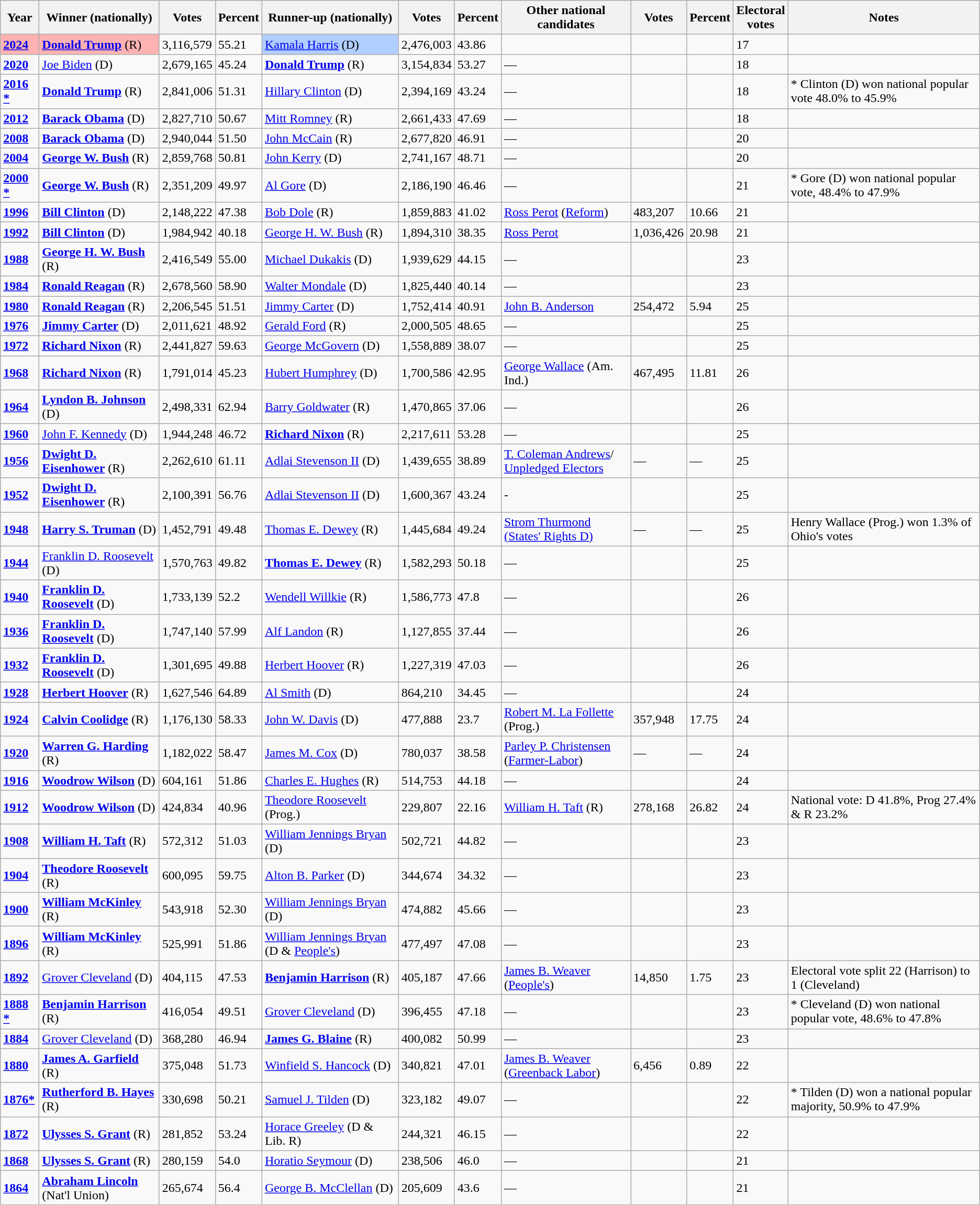<table class="wikitable sortable">
<tr>
<th data-sort-type="number">Year</th>
<th>Winner (nationally)</th>
<th data-sort-type="number">Votes</th>
<th data-sort-type="number">Percent</th>
<th>Runner-up (nationally)</th>
<th data-sort-type="number">Votes</th>
<th data-sort-type="number">Percent</th>
<th>Other national<br>candidates</th>
<th data-sort-type="number">Votes</th>
<th data-sort-type="number">Percent</th>
<th data-sort-type="number">Electoral<br>votes</th>
<th class="unsortable">Notes</th>
</tr>
<tr>
<td style="background:#FFB2B2"><strong><a href='#'>2024</a></strong></td>
<td style="background:#FFB2B2"><strong><a href='#'>Donald Trump</a></strong> (R)</td>
<td>3,116,579</td>
<td>55.21</td>
<td style="background:#b0ceff"><a href='#'>Kamala Harris</a> (D)</td>
<td>2,476,003</td>
<td>43.86</td>
<td></td>
<td></td>
<td></td>
<td>17</td>
<td></td>
</tr>
<tr>
<td><strong><a href='#'>2020</a></strong></td>
<td><a href='#'>Joe Biden</a> (D)</td>
<td>2,679,165</td>
<td>45.24</td>
<td><strong><a href='#'>Donald Trump</a></strong> (R)</td>
<td>3,154,834</td>
<td>53.27</td>
<td>—</td>
<td></td>
<td></td>
<td>18</td>
<td></td>
</tr>
<tr>
<td><strong><a href='#'>2016 *</a></strong></td>
<td><strong><a href='#'>Donald Trump</a></strong> (R)</td>
<td>2,841,006</td>
<td>51.31</td>
<td><a href='#'>Hillary Clinton</a> (D)</td>
<td>2,394,169</td>
<td>43.24</td>
<td>—</td>
<td></td>
<td></td>
<td>18</td>
<td>* Clinton (D) won national popular vote 48.0% to 45.9%</td>
</tr>
<tr>
<td><strong><a href='#'>2012</a></strong></td>
<td><strong><a href='#'>Barack Obama</a></strong> (D)</td>
<td>2,827,710</td>
<td>50.67</td>
<td><a href='#'>Mitt Romney</a> (R)</td>
<td>2,661,433</td>
<td>47.69</td>
<td>—</td>
<td></td>
<td></td>
<td>18</td>
<td></td>
</tr>
<tr>
<td><strong><a href='#'>2008</a></strong></td>
<td><strong><a href='#'>Barack Obama</a></strong> (D)</td>
<td>2,940,044</td>
<td>51.50</td>
<td><a href='#'>John McCain</a> (R)</td>
<td>2,677,820</td>
<td>46.91</td>
<td>—</td>
<td></td>
<td></td>
<td>20</td>
<td></td>
</tr>
<tr>
<td><strong><a href='#'>2004</a></strong></td>
<td><strong><a href='#'>George W. Bush</a></strong> (R)</td>
<td>2,859,768</td>
<td>50.81</td>
<td><a href='#'>John Kerry</a> (D)</td>
<td>2,741,167</td>
<td>48.71</td>
<td>—</td>
<td></td>
<td></td>
<td>20</td>
<td></td>
</tr>
<tr>
<td><strong><a href='#'>2000 *</a></strong></td>
<td><strong><a href='#'>George W. Bush</a></strong> (R)</td>
<td>2,351,209</td>
<td>49.97</td>
<td><a href='#'>Al Gore</a> (D)</td>
<td>2,186,190</td>
<td>46.46</td>
<td>—</td>
<td></td>
<td></td>
<td>21</td>
<td>* Gore (D) won national popular vote, 48.4% to 47.9%</td>
</tr>
<tr>
<td><strong><a href='#'>1996</a></strong></td>
<td><strong><a href='#'>Bill Clinton</a></strong>  (D)</td>
<td>2,148,222</td>
<td>47.38</td>
<td><a href='#'>Bob Dole</a> (R)</td>
<td>1,859,883</td>
<td>41.02</td>
<td><a href='#'>Ross Perot</a> (<a href='#'>Reform</a>)</td>
<td>483,207</td>
<td>10.66</td>
<td>21</td>
<td></td>
</tr>
<tr>
<td><strong><a href='#'>1992</a></strong></td>
<td><strong><a href='#'>Bill Clinton</a></strong> (D)</td>
<td>1,984,942</td>
<td>40.18</td>
<td><a href='#'>George H. W. Bush</a> (R)</td>
<td>1,894,310</td>
<td>38.35</td>
<td><a href='#'>Ross Perot</a></td>
<td>1,036,426</td>
<td>20.98</td>
<td>21</td>
<td></td>
</tr>
<tr>
<td><strong><a href='#'>1988</a></strong></td>
<td><strong><a href='#'>George H. W. Bush</a></strong> (R)</td>
<td>2,416,549</td>
<td>55.00</td>
<td><a href='#'>Michael Dukakis</a> (D)</td>
<td>1,939,629</td>
<td>44.15</td>
<td>—</td>
<td></td>
<td></td>
<td>23</td>
<td></td>
</tr>
<tr>
<td><strong><a href='#'>1984</a></strong></td>
<td><strong><a href='#'>Ronald Reagan</a></strong> (R)</td>
<td>2,678,560</td>
<td>58.90</td>
<td><a href='#'>Walter Mondale</a> (D)</td>
<td>1,825,440</td>
<td>40.14</td>
<td>—</td>
<td></td>
<td></td>
<td>23</td>
<td></td>
</tr>
<tr>
<td><strong><a href='#'>1980</a></strong></td>
<td><strong><a href='#'>Ronald Reagan</a></strong> (R)</td>
<td>2,206,545</td>
<td>51.51</td>
<td><a href='#'>Jimmy Carter</a> (D)</td>
<td>1,752,414</td>
<td>40.91</td>
<td><a href='#'>John B. Anderson</a></td>
<td>254,472</td>
<td>5.94</td>
<td>25</td>
<td></td>
</tr>
<tr>
<td><strong><a href='#'>1976</a></strong></td>
<td><strong><a href='#'>Jimmy Carter</a></strong> (D)</td>
<td>2,011,621</td>
<td>48.92</td>
<td><a href='#'>Gerald Ford</a> (R)</td>
<td>2,000,505</td>
<td>48.65</td>
<td>—</td>
<td></td>
<td></td>
<td>25</td>
<td></td>
</tr>
<tr>
<td><strong><a href='#'>1972</a></strong></td>
<td><strong><a href='#'>Richard Nixon</a></strong> (R)</td>
<td>2,441,827</td>
<td>59.63</td>
<td><a href='#'>George McGovern</a> (D)</td>
<td>1,558,889</td>
<td>38.07</td>
<td>—</td>
<td></td>
<td></td>
<td>25</td>
<td></td>
</tr>
<tr>
<td><strong><a href='#'>1968</a></strong></td>
<td><strong><a href='#'>Richard Nixon</a></strong> (R)</td>
<td>1,791,014</td>
<td>45.23</td>
<td><a href='#'>Hubert Humphrey</a> (D)</td>
<td>1,700,586</td>
<td>42.95</td>
<td><a href='#'>George Wallace</a> (Am. Ind.)</td>
<td>467,495</td>
<td>11.81</td>
<td>26</td>
<td></td>
</tr>
<tr>
<td><strong><a href='#'>1964</a></strong></td>
<td><strong><a href='#'>Lyndon B. Johnson</a></strong> (D)</td>
<td>2,498,331</td>
<td>62.94</td>
<td><a href='#'>Barry Goldwater</a> (R)</td>
<td>1,470,865</td>
<td>37.06</td>
<td>—</td>
<td></td>
<td></td>
<td>26</td>
<td></td>
</tr>
<tr>
<td><strong><a href='#'>1960</a></strong></td>
<td><a href='#'>John F. Kennedy</a> (D)</td>
<td>1,944,248</td>
<td>46.72</td>
<td><strong><a href='#'>Richard Nixon</a></strong> (R)</td>
<td>2,217,611</td>
<td>53.28</td>
<td>—</td>
<td></td>
<td></td>
<td>25</td>
<td></td>
</tr>
<tr>
<td><strong><a href='#'>1956</a></strong></td>
<td><strong><a href='#'>Dwight D. Eisenhower</a></strong> (R)</td>
<td>2,262,610</td>
<td>61.11</td>
<td><a href='#'>Adlai Stevenson II</a> (D)</td>
<td>1,439,655</td>
<td>38.89</td>
<td><a href='#'>T. Coleman Andrews</a>/<br><a href='#'>Unpledged Electors</a></td>
<td>—</td>
<td>—</td>
<td>25</td>
<td></td>
</tr>
<tr>
<td><strong><a href='#'>1952</a></strong></td>
<td><strong><a href='#'>Dwight D. Eisenhower</a></strong> (R)</td>
<td>2,100,391</td>
<td>56.76</td>
<td><a href='#'>Adlai Stevenson II</a> (D)</td>
<td>1,600,367</td>
<td>43.24</td>
<td>-</td>
<td></td>
<td></td>
<td>25</td>
<td></td>
</tr>
<tr>
<td><strong><a href='#'>1948</a></strong></td>
<td><strong><a href='#'>Harry S. Truman</a></strong> (D)</td>
<td>1,452,791</td>
<td>49.48</td>
<td><a href='#'>Thomas E. Dewey</a> (R)</td>
<td>1,445,684</td>
<td>49.24</td>
<td><a href='#'>Strom Thurmond</a> <a href='#'>(States' Rights D)</a></td>
<td>—</td>
<td>—</td>
<td>25</td>
<td>Henry Wallace (Prog.) won 1.3% of Ohio's votes</td>
</tr>
<tr>
<td><strong><a href='#'>1944</a></strong></td>
<td><a href='#'>Franklin D. Roosevelt</a> (D)</td>
<td>1,570,763</td>
<td>49.82</td>
<td><strong><a href='#'>Thomas E. Dewey</a></strong> (R)</td>
<td>1,582,293</td>
<td>50.18</td>
<td>—</td>
<td></td>
<td></td>
<td>25</td>
<td></td>
</tr>
<tr>
<td><strong><a href='#'>1940</a></strong></td>
<td><strong><a href='#'>Franklin D. Roosevelt</a></strong> (D)</td>
<td>1,733,139</td>
<td>52.2</td>
<td><a href='#'>Wendell Willkie</a> (R)</td>
<td>1,586,773</td>
<td>47.8</td>
<td>—</td>
<td></td>
<td></td>
<td>26</td>
<td></td>
</tr>
<tr>
<td><strong><a href='#'>1936</a></strong></td>
<td><strong><a href='#'>Franklin D. Roosevelt</a></strong> (D)</td>
<td>1,747,140</td>
<td>57.99</td>
<td><a href='#'>Alf Landon</a> (R)</td>
<td>1,127,855</td>
<td>37.44</td>
<td>—</td>
<td></td>
<td></td>
<td>26</td>
<td></td>
</tr>
<tr>
<td><strong><a href='#'>1932</a></strong></td>
<td><strong><a href='#'>Franklin D. Roosevelt</a></strong> (D)</td>
<td>1,301,695</td>
<td>49.88</td>
<td><a href='#'>Herbert Hoover</a> (R)</td>
<td>1,227,319</td>
<td>47.03</td>
<td>—</td>
<td></td>
<td></td>
<td>26</td>
<td></td>
</tr>
<tr>
<td><strong><a href='#'>1928</a></strong></td>
<td><strong><a href='#'>Herbert Hoover</a></strong> (R)</td>
<td>1,627,546</td>
<td>64.89</td>
<td><a href='#'>Al Smith</a> (D)</td>
<td>864,210</td>
<td>34.45</td>
<td>—</td>
<td></td>
<td></td>
<td>24</td>
<td></td>
</tr>
<tr>
<td><strong><a href='#'>1924</a></strong></td>
<td><strong><a href='#'>Calvin Coolidge</a></strong> (R)</td>
<td>1,176,130</td>
<td>58.33</td>
<td><a href='#'>John W. Davis</a> (D)</td>
<td>477,888</td>
<td>23.7</td>
<td><a href='#'>Robert M. La Follette</a> (Prog.)</td>
<td>357,948</td>
<td>17.75</td>
<td>24</td>
<td></td>
</tr>
<tr>
<td><strong><a href='#'>1920</a></strong></td>
<td><strong><a href='#'>Warren G. Harding</a></strong> (R)</td>
<td>1,182,022</td>
<td>58.47</td>
<td><a href='#'>James M. Cox</a> (D)</td>
<td>780,037</td>
<td>38.58</td>
<td><a href='#'>Parley P. Christensen</a> (<a href='#'>Farmer-Labor</a>)</td>
<td>—</td>
<td>—</td>
<td>24</td>
<td></td>
</tr>
<tr>
<td><strong><a href='#'>1916</a></strong></td>
<td><strong><a href='#'>Woodrow Wilson</a></strong> (D)</td>
<td>604,161</td>
<td>51.86</td>
<td><a href='#'>Charles E. Hughes</a> (R)</td>
<td>514,753</td>
<td>44.18</td>
<td>—</td>
<td></td>
<td></td>
<td>24</td>
<td></td>
</tr>
<tr>
<td><strong><a href='#'>1912</a></strong></td>
<td><strong><a href='#'>Woodrow Wilson</a></strong> (D)</td>
<td>424,834</td>
<td>40.96</td>
<td><a href='#'>Theodore Roosevelt</a> (Prog.)</td>
<td>229,807</td>
<td>22.16</td>
<td><a href='#'>William H. Taft</a> (R)</td>
<td>278,168</td>
<td>26.82</td>
<td>24</td>
<td>National vote: D 41.8%, Prog 27.4% & R 23.2%</td>
</tr>
<tr>
<td><strong><a href='#'>1908</a></strong></td>
<td><strong><a href='#'>William H. Taft</a></strong> (R)</td>
<td>572,312</td>
<td>51.03</td>
<td><a href='#'>William Jennings Bryan</a> (D)</td>
<td>502,721</td>
<td>44.82</td>
<td>—</td>
<td></td>
<td></td>
<td>23</td>
<td></td>
</tr>
<tr>
<td><strong><a href='#'>1904</a></strong></td>
<td><strong><a href='#'>Theodore Roosevelt</a></strong> (R)</td>
<td>600,095</td>
<td>59.75</td>
<td><a href='#'>Alton B. Parker</a> (D)</td>
<td>344,674</td>
<td>34.32</td>
<td>—</td>
<td></td>
<td></td>
<td>23</td>
<td></td>
</tr>
<tr>
<td><strong><a href='#'>1900</a></strong></td>
<td><strong><a href='#'>William McKinley</a></strong> (R)</td>
<td>543,918</td>
<td>52.30</td>
<td><a href='#'>William Jennings Bryan</a> (D)</td>
<td>474,882</td>
<td>45.66</td>
<td>—</td>
<td></td>
<td></td>
<td>23</td>
<td></td>
</tr>
<tr>
<td><strong><a href='#'>1896</a></strong></td>
<td><strong><a href='#'>William McKinley</a></strong> (R)</td>
<td>525,991</td>
<td>51.86</td>
<td><a href='#'>William Jennings Bryan</a> (D & <a href='#'>People's</a>)</td>
<td>477,497</td>
<td>47.08</td>
<td>—</td>
<td></td>
<td></td>
<td>23</td>
<td></td>
</tr>
<tr>
<td><strong><a href='#'>1892</a></strong></td>
<td><a href='#'>Grover Cleveland</a> (D)</td>
<td>404,115</td>
<td>47.53</td>
<td><strong><a href='#'>Benjamin Harrison</a></strong> (R)</td>
<td>405,187</td>
<td>47.66</td>
<td><a href='#'>James B. Weaver</a> (<a href='#'>People's</a>)</td>
<td>14,850</td>
<td>1.75</td>
<td>23</td>
<td>Electoral vote split 22 (Harrison) to 1 (Cleveland)</td>
</tr>
<tr>
<td><strong><a href='#'>1888 *</a></strong></td>
<td><strong><a href='#'>Benjamin Harrison</a></strong> (R)</td>
<td>416,054</td>
<td>49.51</td>
<td><a href='#'>Grover Cleveland</a> (D)</td>
<td>396,455</td>
<td>47.18</td>
<td>—</td>
<td></td>
<td></td>
<td>23</td>
<td>* Cleveland (D) won national popular vote, 48.6% to 47.8%</td>
</tr>
<tr>
<td><strong><a href='#'>1884</a></strong></td>
<td><a href='#'>Grover Cleveland</a> (D)</td>
<td>368,280</td>
<td>46.94</td>
<td><strong><a href='#'>James G. Blaine</a></strong> (R)</td>
<td>400,082</td>
<td>50.99</td>
<td>—</td>
<td></td>
<td></td>
<td>23</td>
<td></td>
</tr>
<tr>
<td><strong><a href='#'>1880</a></strong></td>
<td><strong><a href='#'>James A. Garfield</a></strong> (R)</td>
<td>375,048</td>
<td>51.73</td>
<td><a href='#'>Winfield S. Hancock</a> (D)</td>
<td>340,821</td>
<td>47.01</td>
<td><a href='#'>James B. Weaver</a> (<a href='#'>Greenback Labor</a>)</td>
<td>6,456</td>
<td>0.89</td>
<td>22</td>
<td></td>
</tr>
<tr>
<td><strong><a href='#'>1876*</a></strong></td>
<td><strong><a href='#'>Rutherford B. Hayes</a></strong> (R)</td>
<td>330,698</td>
<td>50.21</td>
<td><a href='#'>Samuel J. Tilden</a> (D)</td>
<td>323,182</td>
<td>49.07</td>
<td>—</td>
<td></td>
<td></td>
<td>22</td>
<td>* Tilden (D) won a national popular majority, 50.9% to 47.9%</td>
</tr>
<tr>
<td><strong><a href='#'>1872</a></strong></td>
<td><strong><a href='#'>Ulysses S. Grant</a></strong> (R)</td>
<td>281,852</td>
<td>53.24</td>
<td><a href='#'>Horace Greeley</a> (D & Lib. R)</td>
<td>244,321</td>
<td>46.15</td>
<td>—</td>
<td></td>
<td></td>
<td>22</td>
<td></td>
</tr>
<tr>
<td><strong><a href='#'>1868</a></strong></td>
<td><strong><a href='#'>Ulysses S. Grant</a></strong> (R)</td>
<td>280,159</td>
<td>54.0</td>
<td><a href='#'>Horatio Seymour</a> (D)</td>
<td>238,506</td>
<td>46.0</td>
<td>—</td>
<td></td>
<td></td>
<td>21</td>
<td></td>
</tr>
<tr>
<td><strong><a href='#'>1864</a></strong></td>
<td><strong><a href='#'>Abraham Lincoln</a></strong> (Nat'l Union)</td>
<td>265,674</td>
<td>56.4</td>
<td><a href='#'>George B. McClellan</a> (D)</td>
<td>205,609</td>
<td>43.6</td>
<td>—</td>
<td></td>
<td></td>
<td>21</td>
<td></td>
</tr>
</table>
